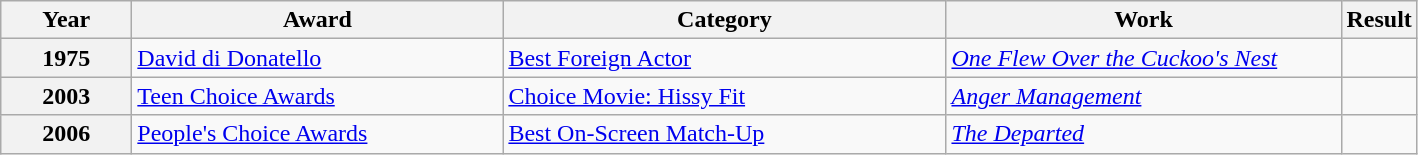<table class=wikitable>
<tr>
<th scope="col" style="width:5em;">Year</th>
<th scope="col" style="width:15em;">Award</th>
<th scope="col" style="width:18em;">Category</th>
<th scope="col" style="width:16em;">Work</th>
<th scope="col" style="width:2em;">Result</th>
</tr>
<tr>
<th>1975</th>
<td><a href='#'>David di Donatello</a></td>
<td><a href='#'>Best Foreign Actor</a></td>
<td><em><a href='#'>One Flew Over the Cuckoo's Nest</a></em></td>
<td></td>
</tr>
<tr>
<th>2003</th>
<td><a href='#'>Teen Choice Awards</a></td>
<td><a href='#'>Choice Movie: Hissy Fit</a></td>
<td><em><a href='#'>Anger Management</a></em></td>
<td></td>
</tr>
<tr>
<th>2006</th>
<td><a href='#'>People's Choice Awards</a></td>
<td><a href='#'>Best On-Screen Match-Up</a></td>
<td><em><a href='#'>The Departed</a></em></td>
<td></td>
</tr>
</table>
